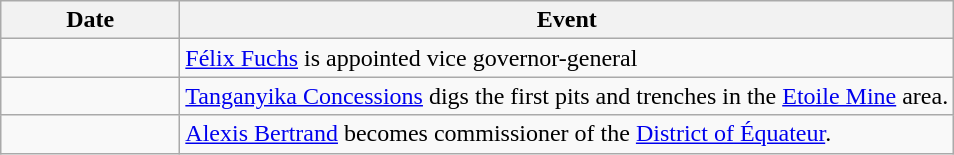<table class=wikitable>
<tr>
<th style="width:7em">Date</th>
<th>Event</th>
</tr>
<tr>
<td></td>
<td><a href='#'>Félix Fuchs</a> is appointed vice governor-general</td>
</tr>
<tr>
<td></td>
<td><a href='#'>Tanganyika Concessions</a> digs the first pits and trenches in the <a href='#'>Etoile Mine</a> area.</td>
</tr>
<tr>
<td></td>
<td><a href='#'>Alexis Bertrand</a> becomes commissioner of the <a href='#'>District of Équateur</a>.</td>
</tr>
</table>
